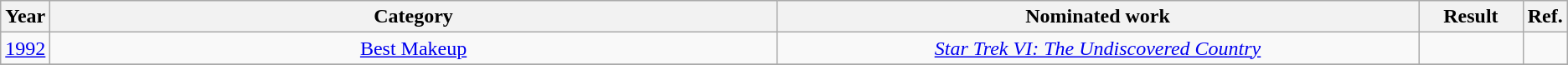<table class="wikitable sortable plainrowheaders" style="text-align:center;">
<tr>
<th scope="col" style="width:1em;">Year</th>
<th scope="col" style="width:40em;">Category</th>
<th scope="col" style="width:35em;">Nominated work</th>
<th scope="col" style="width:5em;">Result</th>
<th scope="col" style="width:1em;">Ref.</th>
</tr>
<tr>
<td><a href='#'>1992</a></td>
<td><a href='#'>Best Makeup</a></td>
<td><em><a href='#'>Star Trek VI: The Undiscovered Country</a></em></td>
<td></td>
<td></td>
</tr>
<tr>
</tr>
</table>
